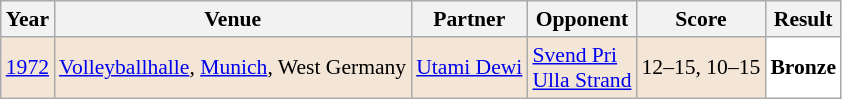<table class="sortable wikitable" style="font-size: 90%;">
<tr>
<th>Year</th>
<th>Venue</th>
<th>Partner</th>
<th>Opponent</th>
<th>Score</th>
<th>Result</th>
</tr>
<tr style="background:#F3E6D7">
<td align="center"><a href='#'>1972</a></td>
<td align="left"><a href='#'>Volleyballhalle</a>, <a href='#'>Munich</a>, West Germany</td>
<td align="left"> <a href='#'>Utami Dewi</a></td>
<td align="left"> <a href='#'>Svend Pri</a><br> <a href='#'>Ulla Strand</a></td>
<td align="left">12–15, 10–15</td>
<td style="text-align:left; background:white"> <strong>Bronze</strong></td>
</tr>
</table>
